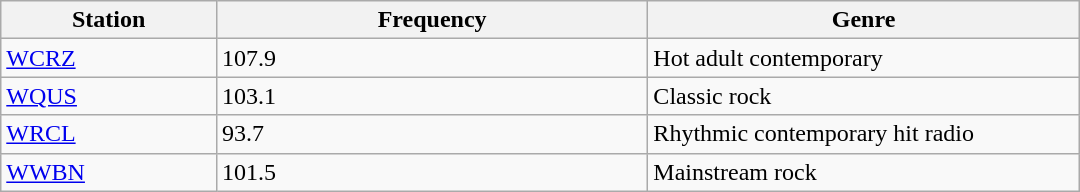<table class="wikitable" style="width:45em;">
<tr>
<th style="width:20%">Station</th>
<th style="width:40%">Frequency</th>
<th style="width:40%">Genre</th>
</tr>
<tr>
<td><a href='#'>WCRZ</a></td>
<td>107.9</td>
<td>Hot adult contemporary</td>
</tr>
<tr>
<td><a href='#'>WQUS</a></td>
<td>103.1</td>
<td>Classic rock</td>
</tr>
<tr>
<td><a href='#'>WRCL</a></td>
<td>93.7</td>
<td>Rhythmic contemporary hit radio</td>
</tr>
<tr>
<td><a href='#'>WWBN</a></td>
<td>101.5</td>
<td>Mainstream rock</td>
</tr>
</table>
